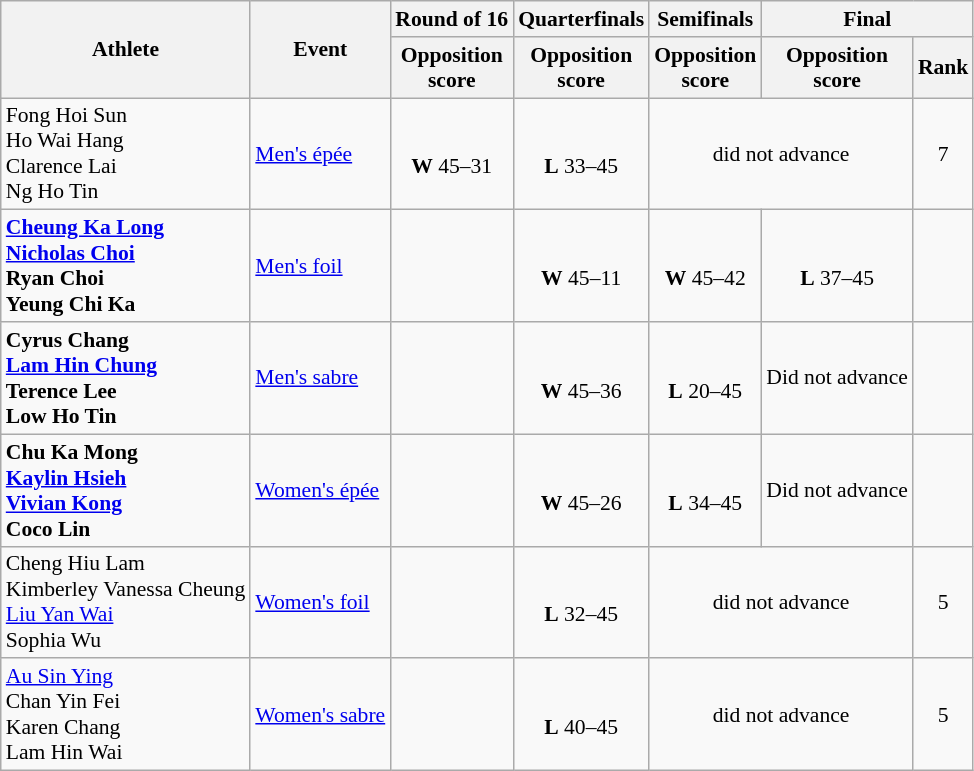<table class=wikitable style=font-size:90%;text-align:center>
<tr>
<th rowspan="2">Athlete</th>
<th rowspan="2">Event</th>
<th>Round of 16</th>
<th>Quarterfinals</th>
<th>Semifinals</th>
<th colspan="2">Final</th>
</tr>
<tr>
<th>Opposition<br> score</th>
<th>Opposition<br> score</th>
<th>Opposition<br> score</th>
<th>Opposition<br> score</th>
<th>Rank</th>
</tr>
<tr>
<td align=left>Fong Hoi Sun<br>Ho Wai Hang<br>Clarence Lai<br>Ng Ho Tin</td>
<td align=left><a href='#'>Men's épée</a></td>
<td><br><strong>W</strong> 45–31</td>
<td><br><strong>L</strong> 33–45</td>
<td colspan=2>did not advance</td>
<td>7</td>
</tr>
<tr>
<td align=left><strong><a href='#'>Cheung Ka Long</a><br><a href='#'>Nicholas Choi</a><br>Ryan Choi<br>Yeung Chi Ka</strong></td>
<td align=left><a href='#'>Men's foil</a></td>
<td></td>
<td><br><strong>W</strong> 45–11</td>
<td><br><strong>W</strong> 45–42</td>
<td><br><strong>L</strong> 37–45</td>
<td></td>
</tr>
<tr>
<td align=left><strong>Cyrus Chang<br><a href='#'>Lam Hin Chung</a><br>Terence Lee<br>Low Ho Tin</strong></td>
<td align=left><a href='#'>Men's sabre</a></td>
<td></td>
<td><br><strong>W</strong> 45–36</td>
<td><br><strong>L</strong> 20–45</td>
<td>Did not advance</td>
<td></td>
</tr>
<tr>
<td align=left><strong>Chu Ka Mong<br><a href='#'>Kaylin Hsieh</a><br><a href='#'>Vivian Kong</a><br>Coco Lin</strong></td>
<td align=left><a href='#'>Women's épée</a></td>
<td></td>
<td><br><strong>W</strong> 45–26</td>
<td><br><strong>L</strong> 34–45</td>
<td>Did not advance</td>
<td></td>
</tr>
<tr>
<td align=left>Cheng Hiu Lam<br>Kimberley Vanessa Cheung<br><a href='#'>Liu Yan Wai</a><br>Sophia Wu</td>
<td align=left><a href='#'>Women's foil</a></td>
<td></td>
<td><br><strong>L</strong> 32–45</td>
<td colspan=2>did not advance</td>
<td>5</td>
</tr>
<tr>
<td align=left><a href='#'>Au Sin Ying</a><br>Chan Yin Fei<br>Karen Chang<br>Lam Hin Wai</td>
<td align=left><a href='#'>Women's sabre</a></td>
<td></td>
<td><br><strong>L</strong> 40–45</td>
<td colspan=2>did not advance</td>
<td>5</td>
</tr>
</table>
